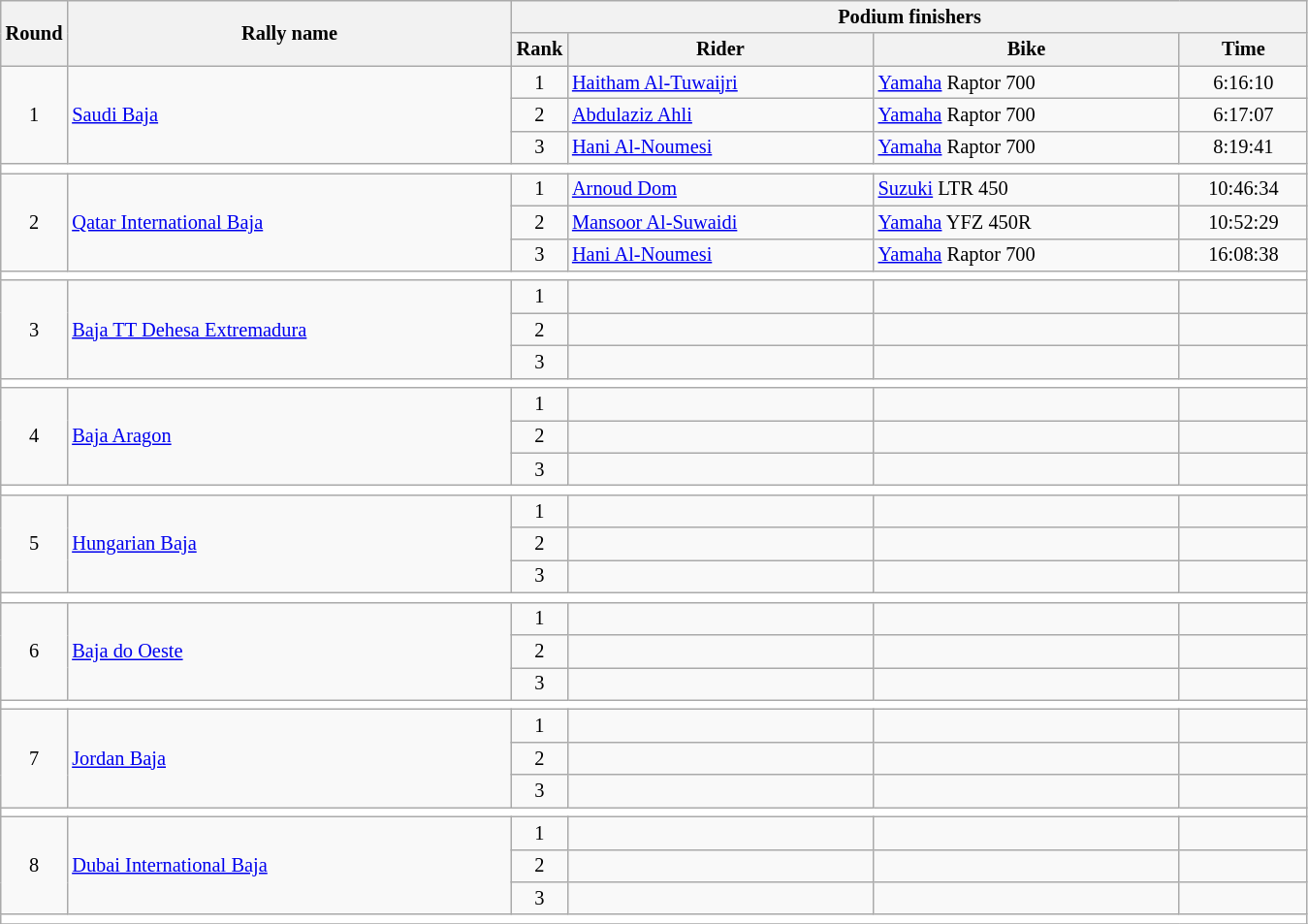<table class="wikitable" style="font-size:85%;">
<tr>
<th rowspan=2>Round</th>
<th style="width:22em" rowspan=2>Rally name</th>
<th colspan=4>Podium finishers</th>
</tr>
<tr>
<th>Rank</th>
<th style="width:15em">Rider</th>
<th style="width:15em">Bike</th>
<th style="width:6em">Time</th>
</tr>
<tr>
<td rowspan=3 align=center>1</td>
<td rowspan=3> <a href='#'>Saudi Baja</a></td>
<td align=center>1</td>
<td> <a href='#'>Haitham Al-Tuwaijri</a></td>
<td><a href='#'>Yamaha</a> Raptor 700</td>
<td align=center>6:16:10</td>
</tr>
<tr>
<td align=center>2</td>
<td> <a href='#'>Abdulaziz Ahli</a></td>
<td><a href='#'>Yamaha</a> Raptor 700</td>
<td align=center>6:17:07</td>
</tr>
<tr>
<td align=center>3</td>
<td> <a href='#'>Hani Al-Noumesi</a></td>
<td><a href='#'>Yamaha</a> Raptor 700</td>
<td align=center>8:19:41</td>
</tr>
<tr style="background:white;">
<td colspan="6"></td>
</tr>
<tr>
<td rowspan=3 align=center>2</td>
<td rowspan=3> <a href='#'>Qatar International Baja</a></td>
<td align=center>1</td>
<td> <a href='#'>Arnoud Dom</a></td>
<td><a href='#'>Suzuki</a> LTR 450</td>
<td align=center>10:46:34</td>
</tr>
<tr>
<td align=center>2</td>
<td> <a href='#'>Mansoor Al-Suwaidi</a></td>
<td><a href='#'>Yamaha</a> YFZ 450R</td>
<td align=center>10:52:29</td>
</tr>
<tr>
<td align=center>3</td>
<td> <a href='#'>Hani Al-Noumesi</a></td>
<td><a href='#'>Yamaha</a> Raptor 700</td>
<td align=center>16:08:38</td>
</tr>
<tr style="background:white;">
<td colspan="6"></td>
</tr>
<tr>
<td rowspan=3 align=center>3</td>
<td rowspan=3> <a href='#'>Baja TT Dehesa Extremadura</a></td>
<td align=center>1</td>
<td></td>
<td></td>
<td align=center></td>
</tr>
<tr>
<td align=center>2</td>
<td></td>
<td></td>
<td align=center></td>
</tr>
<tr>
<td align=center>3</td>
<td></td>
<td></td>
<td align=center></td>
</tr>
<tr style="background:white;">
<td colspan="6"></td>
</tr>
<tr>
<td rowspan=3 align=center>4</td>
<td rowspan=3> <a href='#'>Baja Aragon</a></td>
<td align=center>1</td>
<td></td>
<td></td>
<td align=center></td>
</tr>
<tr>
<td align=center>2</td>
<td></td>
<td></td>
<td align=center></td>
</tr>
<tr>
<td align=center>3</td>
<td></td>
<td></td>
<td align=center></td>
</tr>
<tr style="background:white;">
<td colspan="6"></td>
</tr>
<tr>
<td rowspan=3 align=center>5</td>
<td rowspan=3> <a href='#'>Hungarian Baja</a></td>
<td align=center>1</td>
<td></td>
<td></td>
<td align=center></td>
</tr>
<tr>
<td align=center>2</td>
<td></td>
<td></td>
<td align=center></td>
</tr>
<tr>
<td align=center>3</td>
<td></td>
<td></td>
<td align=center></td>
</tr>
<tr style="background:white;">
<td colspan="6"></td>
</tr>
<tr>
<td rowspan=3 align=center>6</td>
<td rowspan=3> <a href='#'>Baja do Oeste</a></td>
<td align=center>1</td>
<td></td>
<td></td>
<td align=center></td>
</tr>
<tr>
<td align=center>2</td>
<td></td>
<td></td>
<td align=center></td>
</tr>
<tr>
<td align=center>3</td>
<td></td>
<td></td>
<td align=center></td>
</tr>
<tr style="background:white;">
<td colspan="6"></td>
</tr>
<tr>
<td rowspan=3 align=center>7</td>
<td rowspan=3> <a href='#'>Jordan Baja</a></td>
<td align=center>1</td>
<td></td>
<td></td>
<td align=center></td>
</tr>
<tr>
<td align=center>2</td>
<td></td>
<td></td>
<td align=center></td>
</tr>
<tr>
<td align=center>3</td>
<td></td>
<td></td>
<td align=center></td>
</tr>
<tr style="background:white;">
<td colspan="6"></td>
</tr>
<tr>
<td rowspan=3 align=center>8</td>
<td rowspan=3> <a href='#'>Dubai International Baja</a></td>
<td align=center>1</td>
<td></td>
<td></td>
<td align=center></td>
</tr>
<tr>
<td align=center>2</td>
<td></td>
<td></td>
<td align=center></td>
</tr>
<tr>
<td align=center>3</td>
<td></td>
<td></td>
<td align=center></td>
</tr>
<tr style="background:white;">
<td colspan="6"></td>
</tr>
<tr>
</tr>
</table>
